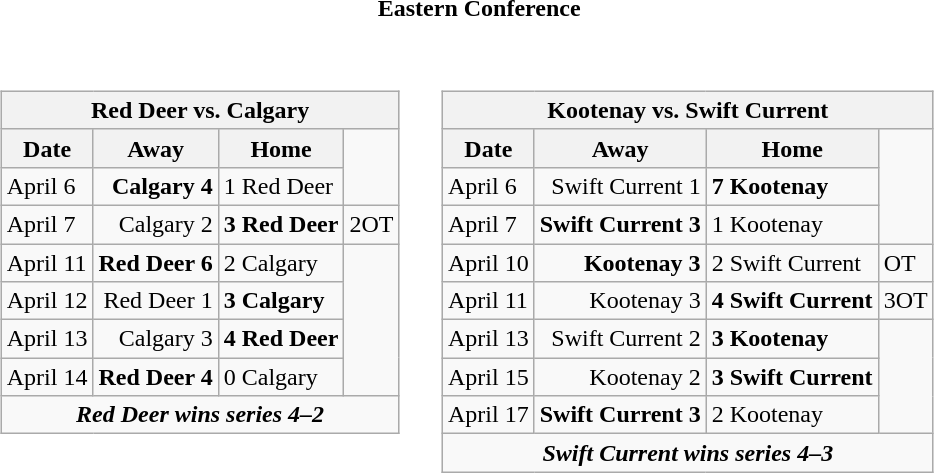<table cellspacing="10">
<tr>
<th colspan="2">Eastern Conference</th>
</tr>
<tr>
<td valign="top"><br><table class="wikitable">
<tr>
<th bgcolor="#DDDDDD" colspan="4">Red Deer vs. Calgary</th>
</tr>
<tr>
<th>Date</th>
<th>Away</th>
<th>Home</th>
</tr>
<tr>
<td>April 6</td>
<td align="right"><strong>Calgary 4</strong></td>
<td>1 Red Deer</td>
</tr>
<tr>
<td>April 7</td>
<td align="right">Calgary 2</td>
<td><strong>3 Red Deer</strong></td>
<td>2OT</td>
</tr>
<tr>
<td>April 11</td>
<td align="right"><strong>Red Deer 6</strong></td>
<td>2 Calgary</td>
</tr>
<tr>
<td>April 12</td>
<td align="right">Red Deer 1</td>
<td><strong>3 Calgary</strong></td>
</tr>
<tr>
<td>April 13</td>
<td align="right">Calgary 3</td>
<td><strong>4 Red Deer</strong></td>
</tr>
<tr>
<td>April 14</td>
<td align="right"><strong>Red Deer 4</strong></td>
<td>0 Calgary</td>
</tr>
<tr align="center">
<td colspan="4"><strong><em>Red Deer wins series 4–2</em></strong></td>
</tr>
</table>
</td>
<td valign="top"><br><table class="wikitable">
<tr>
<th bgcolor="#DDDDDD" colspan="4">Kootenay vs. Swift Current</th>
</tr>
<tr>
<th>Date</th>
<th>Away</th>
<th>Home</th>
</tr>
<tr>
<td>April 6</td>
<td align="right">Swift Current 1</td>
<td><strong>7 Kootenay</strong></td>
</tr>
<tr>
<td>April 7</td>
<td align="right"><strong>Swift Current 3</strong></td>
<td>1 Kootenay</td>
</tr>
<tr>
<td>April 10</td>
<td align="right"><strong>Kootenay 3</strong></td>
<td>2 Swift Current</td>
<td>OT</td>
</tr>
<tr>
<td>April 11</td>
<td align="right">Kootenay 3</td>
<td><strong>4 Swift Current</strong></td>
<td>3OT</td>
</tr>
<tr>
<td>April 13</td>
<td align="right">Swift Current 2</td>
<td><strong>3 Kootenay</strong></td>
</tr>
<tr>
<td>April 15</td>
<td align="right">Kootenay 2</td>
<td><strong>3 Swift Current</strong></td>
</tr>
<tr>
<td>April 17</td>
<td align="right"><strong>Swift Current 3</strong></td>
<td>2 Kootenay</td>
</tr>
<tr align="center">
<td colspan="4"><strong><em>Swift Current wins series 4–3</em></strong></td>
</tr>
</table>
</td>
</tr>
</table>
